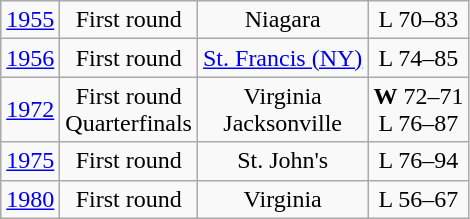<table class="wikitable">
<tr align="center">
<td><a href='#'>1955</a></td>
<td>First round</td>
<td>Niagara</td>
<td>L 70–83</td>
</tr>
<tr align="center">
<td><a href='#'>1956</a></td>
<td>First round</td>
<td><a href='#'>St. Francis (NY)</a></td>
<td>L 74–85</td>
</tr>
<tr align="center">
<td><a href='#'>1972</a></td>
<td>First round<br>Quarterfinals</td>
<td>Virginia<br>Jacksonville</td>
<td><strong>W</strong> 72–71<br>L 76–87</td>
</tr>
<tr align="center">
<td><a href='#'>1975</a></td>
<td>First round</td>
<td>St. John's</td>
<td>L 76–94</td>
</tr>
<tr align="center">
<td><a href='#'>1980</a></td>
<td>First round</td>
<td>Virginia</td>
<td>L 56–67</td>
</tr>
</table>
